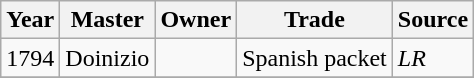<table class=" wikitable">
<tr>
<th>Year</th>
<th>Master</th>
<th>Owner</th>
<th>Trade</th>
<th>Source</th>
</tr>
<tr>
<td>1794</td>
<td>Doinizio</td>
<td></td>
<td>Spanish packet</td>
<td><em>LR</em></td>
</tr>
<tr>
</tr>
</table>
